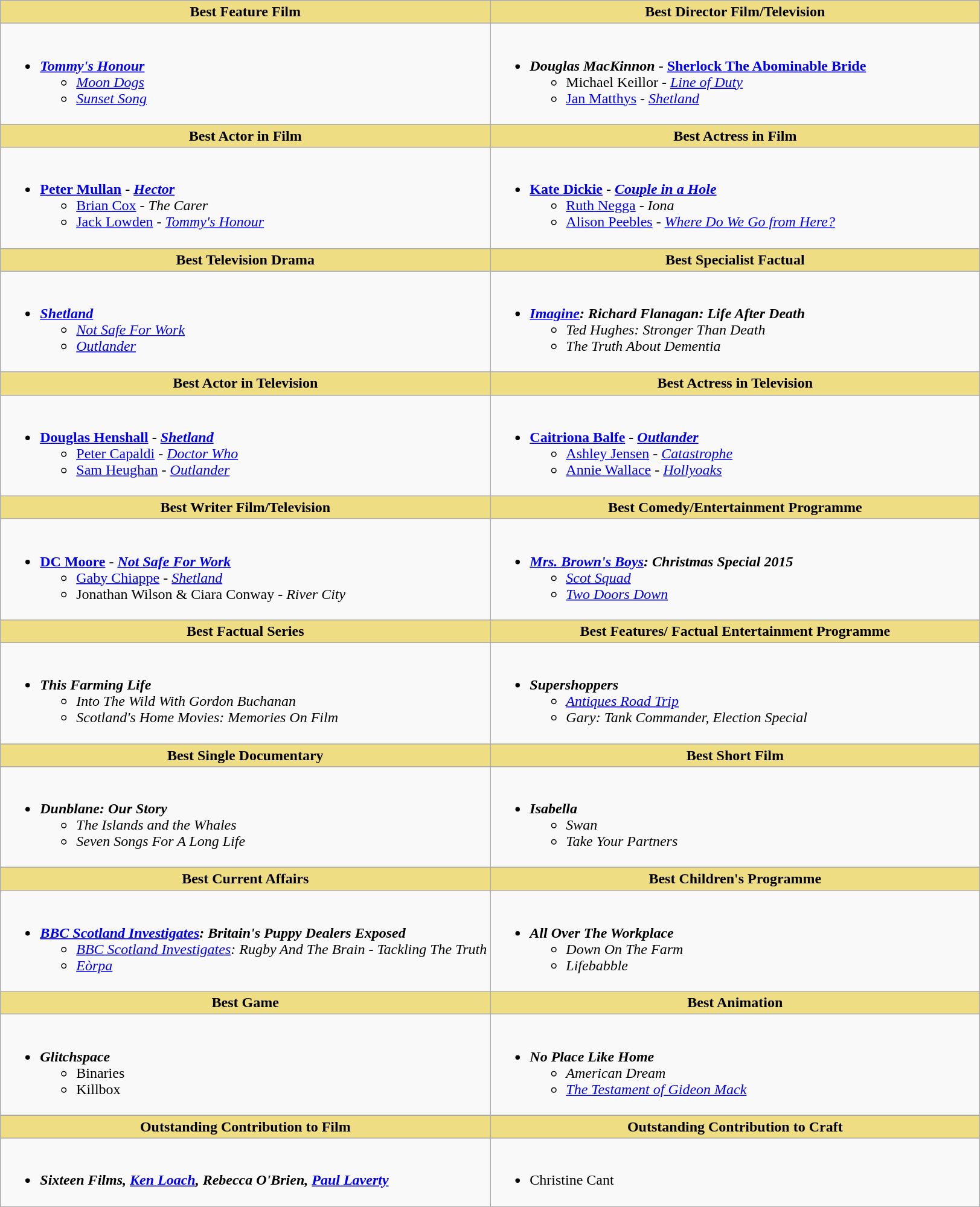<table class=wikitable>
<tr>
<th style="background:#EEDD82; width:50%">Best Feature Film</th>
<th style="background:#EEDD82; width:50%">Best Director Film/Television</th>
</tr>
<tr>
<td valign="top"><br><ul><li><strong><em><a href='#'>Tommy's Honour</a></em></strong><ul><li><em><a href='#'>Moon Dogs</a></em></li><li><em><a href='#'>Sunset Song</a></em></li></ul></li></ul></td>
<td valign="top"><br><ul><li><strong><em>Douglas MacKinnon</em></strong> - <strong><a href='#'>Sherlock The Abominable Bride</a></strong><ul><li>Michael Keillor - <em><a href='#'>Line of Duty</a></em></li><li><a href='#'>Jan Matthys</a> - <em><a href='#'>Shetland</a></em></li></ul></li></ul></td>
</tr>
<tr>
<th style="background:#EEDD82; width:50%">Best Actor in Film</th>
<th style="background:#EEDD82; width:50%">Best Actress in Film</th>
</tr>
<tr>
<td valign="top"><br><ul><li><strong><a href='#'>Peter Mullan</a></strong> - <strong><em><a href='#'>Hector</a></em></strong><ul><li><a href='#'>Brian Cox</a> - <em>The Carer</em></li><li><a href='#'>Jack Lowden</a> - <em><a href='#'>Tommy's Honour</a></em></li></ul></li></ul></td>
<td valign="top"><br><ul><li><strong><a href='#'>Kate Dickie</a></strong> - <strong><em><a href='#'>Couple in a Hole</a></em></strong><ul><li><a href='#'>Ruth Negga</a> - <em>Iona</em></li><li><a href='#'>Alison Peebles</a> - <em><a href='#'>Where Do We Go from Here?</a></em></li></ul></li></ul></td>
</tr>
<tr>
<th style="background:#EEDD82; width:50%">Best Television Drama</th>
<th style="background:#EEDD82; width:50%">Best Specialist Factual</th>
</tr>
<tr>
<td valign="top"><br><ul><li><strong><em><a href='#'>Shetland</a></em></strong><ul><li><em><a href='#'>Not Safe For Work</a></em></li><li><em><a href='#'>Outlander</a></em></li></ul></li></ul></td>
<td valign="top"><br><ul><li><strong><em><a href='#'>Imagine</a>: Richard Flanagan: Life After Death</em></strong><ul><li><em>Ted Hughes: Stronger Than Death</em></li><li><em>The Truth About Dementia</em></li></ul></li></ul></td>
</tr>
<tr>
<th style="background:#EEDD82; width:50%">Best Actor in Television</th>
<th style="background:#EEDD82; width:50%">Best Actress in Television</th>
</tr>
<tr>
<td valign="top"><br><ul><li><strong><a href='#'>Douglas Henshall</a></strong> - <strong><em><a href='#'>Shetland</a></em></strong><ul><li><a href='#'>Peter Capaldi</a> - <em><a href='#'>Doctor Who</a></em></li><li><a href='#'>Sam Heughan</a> - <em><a href='#'>Outlander</a></em></li></ul></li></ul></td>
<td valign="top"><br><ul><li><strong><a href='#'>Caitriona Balfe</a></strong> - <strong><em><a href='#'>Outlander</a></em></strong><ul><li><a href='#'>Ashley Jensen</a> - <em><a href='#'>Catastrophe</a></em></li><li><a href='#'>Annie Wallace</a> - <em><a href='#'>Hollyoaks</a></em></li></ul></li></ul></td>
</tr>
<tr>
<th style="background:#EEDD82; width:50%">Best Writer Film/Television</th>
<th style="background:#EEDD82; width:50%">Best Comedy/Entertainment Programme</th>
</tr>
<tr>
<td valign="top"><br><ul><li><strong><a href='#'>DC Moore</a></strong> - <strong><em><a href='#'>Not Safe For Work</a></em></strong><ul><li><a href='#'>Gaby Chiappe</a> - <em><a href='#'>Shetland</a></em></li><li>Jonathan Wilson & Ciara Conway - <em>River City</em></li></ul></li></ul></td>
<td valign="top"><br><ul><li><strong><em><a href='#'>Mrs. Brown's Boys</a>: Christmas Special 2015</em></strong><ul><li><em><a href='#'>Scot Squad</a></em></li><li><em><a href='#'>Two Doors Down</a></em></li></ul></li></ul></td>
</tr>
<tr>
<th style="background:#EEDD82; width:50%">Best Factual Series</th>
<th style="background:#EEDD82; width:50%">Best Features/ Factual Entertainment Programme</th>
</tr>
<tr>
<td valign="top"><br><ul><li><strong><em>This Farming Life</em></strong><ul><li><em>Into The Wild With Gordon Buchanan</em></li><li><em>Scotland's Home Movies: Memories On Film</em></li></ul></li></ul></td>
<td valign="top"><br><ul><li><strong><em>Supershoppers</em></strong><ul><li><em><a href='#'>Antiques Road Trip</a></em></li><li><em>Gary: Tank Commander, Election Special</em></li></ul></li></ul></td>
</tr>
<tr>
<th style="background:#EEDD82; width:50%">Best Single Documentary</th>
<th style="background:#EEDD82; width:50%">Best Short Film</th>
</tr>
<tr>
<td valign="top"><br><ul><li><strong><em>Dunblane: Our Story</em></strong><ul><li><em>The Islands and the Whales</em></li><li><em>Seven Songs For A Long Life</em></li></ul></li></ul></td>
<td valign="top"><br><ul><li><strong><em>Isabella</em></strong><ul><li><em>Swan</em></li><li><em>Take Your Partners</em></li></ul></li></ul></td>
</tr>
<tr>
<th style="background:#EEDD82; width:50%">Best Current Affairs</th>
<th style="background:#EEDD82; width:50%">Best Children's Programme</th>
</tr>
<tr>
<td valign="top"><br><ul><li><strong><em><a href='#'>BBC Scotland Investigates</a>: Britain's Puppy Dealers Exposed</em></strong><ul><li><em><a href='#'>BBC Scotland Investigates</a>: Rugby And The Brain - Tackling The Truth</em></li><li><em><a href='#'>Eòrpa</a></em></li></ul></li></ul></td>
<td valign="top"><br><ul><li><strong><em>All Over The Workplace</em></strong><ul><li><em>Down On The Farm</em></li><li><em>Lifebabble</em></li></ul></li></ul></td>
</tr>
<tr>
<th style="background:#EEDD82; width:50%">Best Game</th>
<th style="background:#EEDD82; width:50%">Best Animation</th>
</tr>
<tr>
<td valign="top"><br><ul><li><strong><em>Glitchspace</em></strong><ul><li>Binaries</li><li>Killbox</li></ul></li></ul></td>
<td valign="top"><br><ul><li><strong><em>No Place Like Home</em></strong><ul><li><em>American Dream</em></li><li><em><a href='#'>The Testament of Gideon Mack</a></em></li></ul></li></ul></td>
</tr>
<tr>
</tr>
<tr>
<th style="background:#EEDD82; width:50%">Outstanding Contribution to Film</th>
<th style="background:#EEDD82; width:50%">Outstanding Contribution to Craft</th>
</tr>
<tr>
<td valign="top"><br><ul><li><strong><em>Sixteen Films<em>, <a href='#'>Ken Loach</a>, Rebecca O'Brien, <a href='#'>Paul Laverty</a><strong></li></ul></td>
<td valign="top"><br><ul><li></strong>Christine Cant<strong></li></ul></td>
</tr>
<tr>
</tr>
</table>
